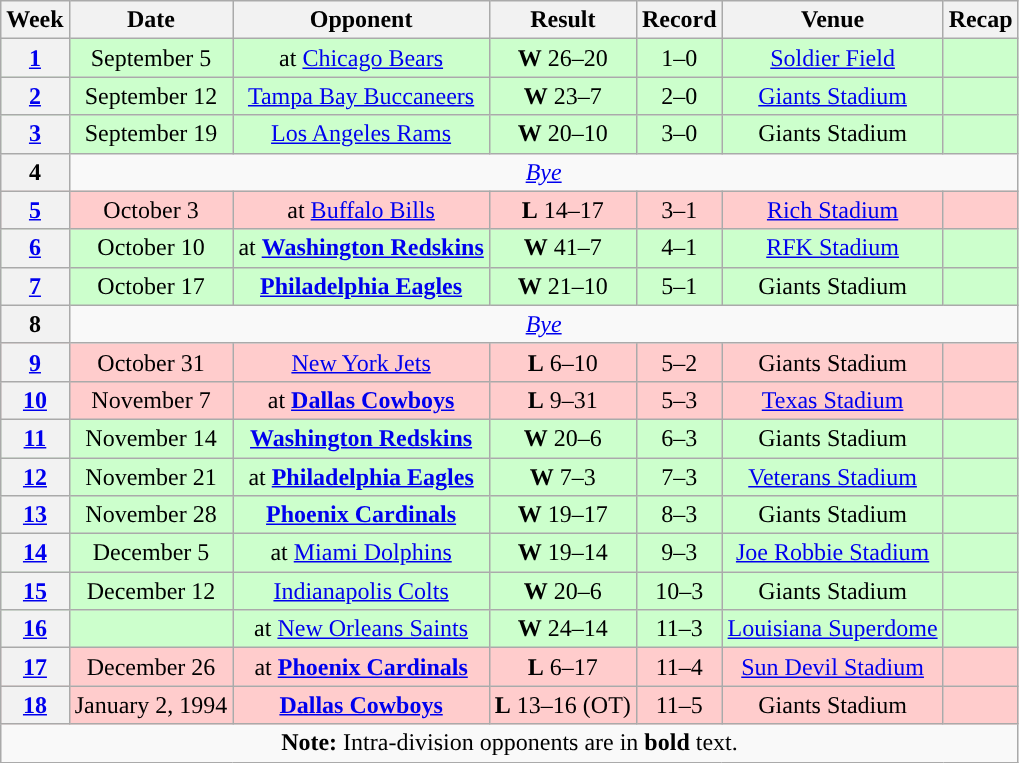<table class="wikitable" style="text-align:center">
<tr>
<th>Week</th>
<th>Date</th>
<th>Opponent</th>
<th>Result</th>
<th>Record</th>
<th>Venue</th>
<th>Recap</th>
</tr>
<tr style="background:#cfc">
<th><a href='#'>1</a></th>
<td>September 5</td>
<td>at <a href='#'>Chicago Bears</a></td>
<td><strong>W</strong> 26–20</td>
<td>1–0</td>
<td><a href='#'>Soldier Field</a></td>
<td></td>
</tr>
<tr style="background:#cfc">
<th><a href='#'>2</a></th>
<td>September 12</td>
<td><a href='#'>Tampa Bay Buccaneers</a></td>
<td><strong>W</strong> 23–7</td>
<td>2–0</td>
<td><a href='#'>Giants Stadium</a></td>
<td></td>
</tr>
<tr style="background:#cfc">
<th><a href='#'>3</a></th>
<td>September 19</td>
<td><a href='#'>Los Angeles Rams</a></td>
<td><strong>W</strong> 20–10</td>
<td>3–0</td>
<td>Giants Stadium</td>
<td></td>
</tr>
<tr>
<th>4</th>
<td colspan=6 align="center"><em><a href='#'>Bye</a></em></td>
</tr>
<tr style="background:#fcc">
<th><a href='#'>5</a></th>
<td>October 3</td>
<td>at <a href='#'>Buffalo Bills</a></td>
<td><strong>L</strong> 14–17</td>
<td>3–1</td>
<td><a href='#'>Rich Stadium</a></td>
<td></td>
</tr>
<tr style="background:#cfc">
<th><a href='#'>6</a></th>
<td>October 10</td>
<td>at <strong><a href='#'>Washington Redskins</a></strong></td>
<td><strong>W</strong> 41–7</td>
<td>4–1</td>
<td><a href='#'>RFK Stadium</a></td>
<td></td>
</tr>
<tr style="background:#cfc">
<th><a href='#'>7</a></th>
<td>October 17</td>
<td><strong><a href='#'>Philadelphia Eagles</a></strong></td>
<td><strong>W</strong> 21–10</td>
<td>5–1</td>
<td>Giants Stadium</td>
<td></td>
</tr>
<tr>
<th>8</th>
<td colspan=6 align="center"><em><a href='#'>Bye</a></em></td>
</tr>
<tr style="background:#fcc">
<th><a href='#'>9</a></th>
<td>October 31</td>
<td><a href='#'>New York Jets</a></td>
<td><strong>L</strong> 6–10</td>
<td>5–2</td>
<td>Giants Stadium</td>
<td></td>
</tr>
<tr style="background:#fcc">
<th><a href='#'>10</a></th>
<td>November 7</td>
<td>at <strong><a href='#'>Dallas Cowboys</a></strong></td>
<td><strong>L</strong> 9–31</td>
<td>5–3</td>
<td><a href='#'>Texas Stadium</a></td>
<td></td>
</tr>
<tr style="background:#cfc">
<th><a href='#'>11</a></th>
<td>November 14</td>
<td><strong><a href='#'>Washington Redskins</a></strong></td>
<td><strong>W</strong> 20–6</td>
<td>6–3</td>
<td>Giants Stadium</td>
<td></td>
</tr>
<tr style="background:#cfc">
<th><a href='#'>12</a></th>
<td>November 21</td>
<td>at <strong><a href='#'>Philadelphia Eagles</a></strong></td>
<td><strong>W</strong> 7–3</td>
<td>7–3</td>
<td><a href='#'>Veterans Stadium</a></td>
<td></td>
</tr>
<tr style="background:#cfc">
<th><a href='#'>13</a></th>
<td>November 28</td>
<td><strong><a href='#'>Phoenix Cardinals</a></strong></td>
<td><strong>W</strong> 19–17</td>
<td>8–3</td>
<td>Giants Stadium</td>
<td></td>
</tr>
<tr style="background:#cfc">
<th><a href='#'>14</a></th>
<td>December 5</td>
<td>at <a href='#'>Miami Dolphins</a></td>
<td><strong>W</strong> 19–14</td>
<td>9–3</td>
<td><a href='#'>Joe Robbie Stadium</a></td>
<td></td>
</tr>
<tr style="background:#cfc">
<th><a href='#'>15</a></th>
<td>December 12</td>
<td><a href='#'>Indianapolis Colts</a></td>
<td><strong>W</strong> 20–6</td>
<td>10–3</td>
<td>Giants Stadium</td>
<td></td>
</tr>
<tr style="background:#cfc">
<th><a href='#'>16</a></th>
<td></td>
<td>at <a href='#'>New Orleans Saints</a></td>
<td><strong>W</strong> 24–14</td>
<td>11–3</td>
<td><a href='#'>Louisiana Superdome</a></td>
<td></td>
</tr>
<tr style="background:#fcc">
<th><a href='#'>17</a></th>
<td>December 26</td>
<td>at <strong><a href='#'>Phoenix Cardinals</a></strong></td>
<td><strong>L</strong> 6–17</td>
<td>11–4</td>
<td><a href='#'>Sun Devil Stadium</a></td>
<td></td>
</tr>
<tr style="background:#fcc">
<th><a href='#'>18</a></th>
<td>January 2, 1994</td>
<td><strong><a href='#'>Dallas Cowboys</a></strong></td>
<td><strong>L</strong> 13–16 (OT)</td>
<td>11–5</td>
<td>Giants Stadium</td>
<td></td>
</tr>
<tr>
<td colspan="8"><strong>Note:</strong> Intra-division opponents are in <strong>bold</strong> text.</td>
</tr>
</table>
